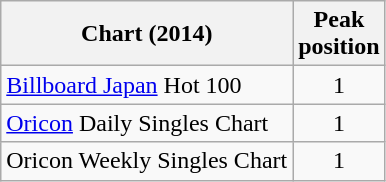<table class="wikitable sortable">
<tr>
<th>Chart (2014)</th>
<th>Peak<br>position</th>
</tr>
<tr>
<td><a href='#'>Billboard Japan</a> Hot 100</td>
<td align="center">1</td>
</tr>
<tr>
<td><a href='#'>Oricon</a> Daily Singles Chart</td>
<td align="center">1</td>
</tr>
<tr>
<td>Oricon Weekly Singles Chart</td>
<td align="center">1</td>
</tr>
</table>
